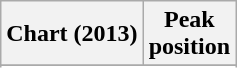<table class="wikitable sortable">
<tr>
<th>Chart (2013)</th>
<th>Peak<br>position</th>
</tr>
<tr>
</tr>
<tr>
</tr>
<tr>
</tr>
<tr>
</tr>
<tr>
</tr>
</table>
